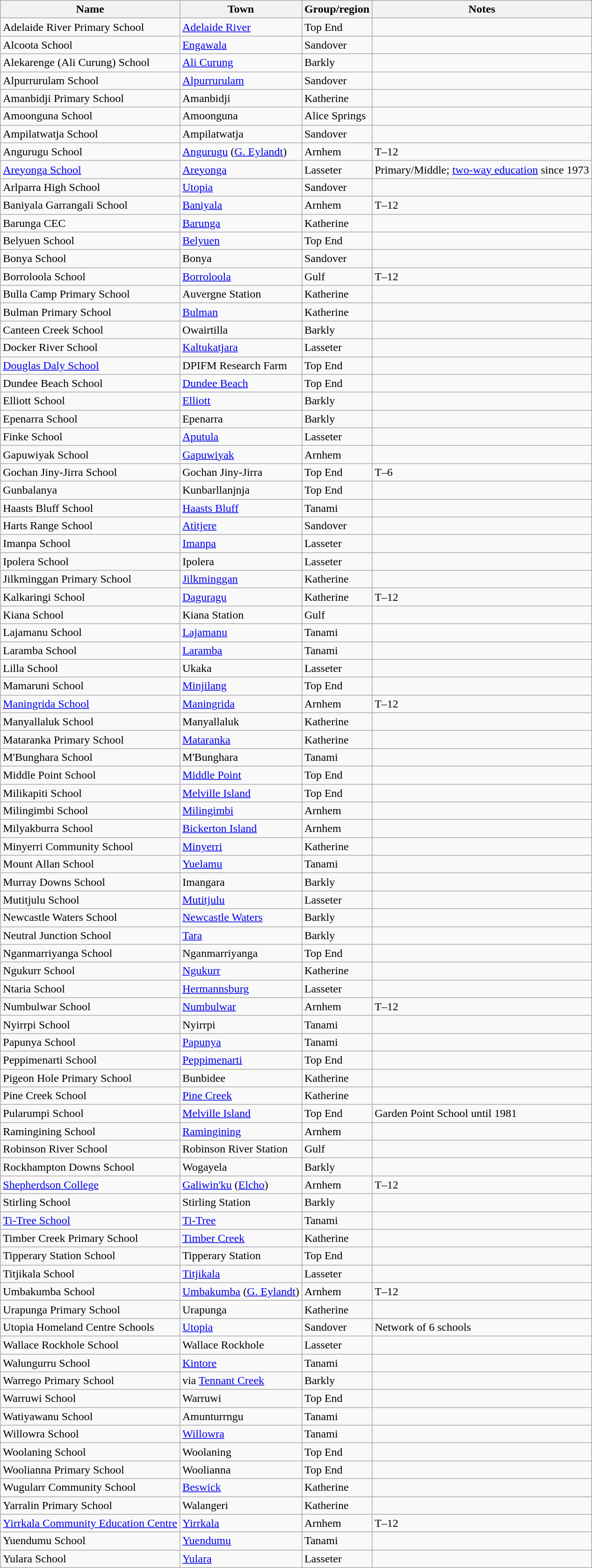<table class="wikitable sortable">
<tr>
<th>Name</th>
<th>Town</th>
<th>Group/region</th>
<th>Notes</th>
</tr>
<tr>
<td>Adelaide River Primary School</td>
<td><a href='#'>Adelaide River</a></td>
<td>Top End</td>
<td></td>
</tr>
<tr>
<td>Alcoota School</td>
<td><a href='#'>Engawala</a></td>
<td>Sandover</td>
<td></td>
</tr>
<tr>
<td>Alekarenge (Ali Curung) School</td>
<td><a href='#'>Ali Curung</a></td>
<td>Barkly</td>
<td></td>
</tr>
<tr>
<td>Alpurrurulam School</td>
<td><a href='#'>Alpurrurulam</a></td>
<td>Sandover</td>
<td></td>
</tr>
<tr>
<td>Amanbidji Primary School</td>
<td>Amanbidji</td>
<td>Katherine</td>
<td></td>
</tr>
<tr>
<td>Amoonguna School</td>
<td>Amoonguna</td>
<td>Alice Springs</td>
<td></td>
</tr>
<tr>
<td>Ampilatwatja School</td>
<td>Ampilatwatja</td>
<td>Sandover</td>
<td></td>
</tr>
<tr>
<td>Angurugu School</td>
<td><a href='#'>Angurugu</a> (<a href='#'>G. Eylandt</a>)</td>
<td>Arnhem</td>
<td>T–12</td>
</tr>
<tr>
<td><a href='#'>Areyonga School</a></td>
<td><a href='#'>Areyonga</a></td>
<td>Lasseter</td>
<td>Primary/Middle; <a href='#'>two-way education</a> since 1973</td>
</tr>
<tr>
<td>Arlparra High School</td>
<td><a href='#'>Utopia</a></td>
<td>Sandover</td>
<td></td>
</tr>
<tr>
<td>Baniyala Garrangali School</td>
<td><a href='#'>Baniyala</a></td>
<td>Arnhem</td>
<td>T–12</td>
</tr>
<tr>
<td>Barunga CEC</td>
<td><a href='#'>Barunga</a></td>
<td>Katherine</td>
<td></td>
</tr>
<tr>
<td>Belyuen School</td>
<td><a href='#'>Belyuen</a></td>
<td>Top End</td>
<td></td>
</tr>
<tr>
<td>Bonya School</td>
<td>Bonya</td>
<td>Sandover</td>
<td></td>
</tr>
<tr>
<td>Borroloola School</td>
<td><a href='#'>Borroloola</a></td>
<td>Gulf</td>
<td>T–12</td>
</tr>
<tr>
<td>Bulla Camp Primary School</td>
<td>Auvergne Station</td>
<td>Katherine</td>
<td></td>
</tr>
<tr>
<td>Bulman Primary School</td>
<td><a href='#'>Bulman</a></td>
<td>Katherine</td>
<td></td>
</tr>
<tr>
<td>Canteen Creek School</td>
<td>Owairtilla</td>
<td>Barkly</td>
<td></td>
</tr>
<tr>
<td>Docker River School</td>
<td><a href='#'>Kaltukatjara</a></td>
<td>Lasseter</td>
<td></td>
</tr>
<tr>
<td><a href='#'>Douglas Daly School</a></td>
<td>DPIFM Research Farm</td>
<td>Top End</td>
<td></td>
</tr>
<tr>
<td>Dundee Beach School</td>
<td><a href='#'>Dundee Beach</a></td>
<td>Top End</td>
<td></td>
</tr>
<tr>
<td>Elliott School</td>
<td><a href='#'>Elliott</a></td>
<td>Barkly</td>
<td></td>
</tr>
<tr>
<td>Epenarra School</td>
<td>Epenarra</td>
<td>Barkly</td>
<td></td>
</tr>
<tr>
<td>Finke School</td>
<td><a href='#'>Aputula</a></td>
<td>Lasseter</td>
<td></td>
</tr>
<tr>
<td>Gapuwiyak School</td>
<td><a href='#'>Gapuwiyak</a></td>
<td>Arnhem</td>
<td></td>
</tr>
<tr>
<td>Gochan Jiny-Jirra School</td>
<td>Gochan Jiny-Jirra</td>
<td>Top End</td>
<td>T–6</td>
</tr>
<tr>
<td>Gunbalanya</td>
<td>Kunbarllanjnja</td>
<td>Top End</td>
<td></td>
</tr>
<tr>
<td>Haasts Bluff School</td>
<td><a href='#'>Haasts Bluff</a></td>
<td>Tanami</td>
<td></td>
</tr>
<tr>
<td>Harts Range School</td>
<td><a href='#'>Atitjere</a></td>
<td>Sandover</td>
<td></td>
</tr>
<tr>
<td>Imanpa School</td>
<td><a href='#'>Imanpa</a></td>
<td>Lasseter</td>
<td></td>
</tr>
<tr>
<td>Ipolera School</td>
<td>Ipolera</td>
<td>Lasseter</td>
<td></td>
</tr>
<tr>
<td>Jilkminggan Primary School</td>
<td><a href='#'>Jilkminggan</a></td>
<td>Katherine</td>
<td></td>
</tr>
<tr>
<td>Kalkaringi School</td>
<td><a href='#'>Daguragu</a></td>
<td>Katherine</td>
<td>T–12</td>
</tr>
<tr>
<td>Kiana School</td>
<td>Kiana Station</td>
<td>Gulf</td>
<td></td>
</tr>
<tr>
<td>Lajamanu School</td>
<td><a href='#'>Lajamanu</a></td>
<td>Tanami</td>
<td></td>
</tr>
<tr>
<td>Laramba School</td>
<td><a href='#'>Laramba</a></td>
<td>Tanami</td>
<td></td>
</tr>
<tr>
<td>Lilla School</td>
<td>Ukaka</td>
<td>Lasseter</td>
<td></td>
</tr>
<tr>
<td>Mamaruni School</td>
<td><a href='#'>Minjilang</a></td>
<td>Top End</td>
<td></td>
</tr>
<tr>
<td><a href='#'>Maningrida School</a></td>
<td><a href='#'>Maningrida</a></td>
<td>Arnhem</td>
<td>T–12</td>
</tr>
<tr>
<td>Manyallaluk School</td>
<td>Manyallaluk</td>
<td>Katherine</td>
<td></td>
</tr>
<tr>
<td>Mataranka Primary School</td>
<td><a href='#'>Mataranka</a></td>
<td>Katherine</td>
<td></td>
</tr>
<tr>
<td>M'Bunghara School</td>
<td>M'Bunghara</td>
<td>Tanami</td>
<td></td>
</tr>
<tr>
<td>Middle Point School</td>
<td><a href='#'>Middle Point</a></td>
<td>Top End</td>
<td></td>
</tr>
<tr>
<td>Milikapiti School</td>
<td><a href='#'>Melville Island</a></td>
<td>Top End</td>
<td></td>
</tr>
<tr>
<td>Milingimbi School</td>
<td><a href='#'>Milingimbi</a></td>
<td>Arnhem</td>
<td></td>
</tr>
<tr>
<td>Milyakburra School</td>
<td><a href='#'>Bickerton Island</a></td>
<td>Arnhem</td>
<td></td>
</tr>
<tr>
<td>Minyerri Community School</td>
<td><a href='#'>Minyerri</a></td>
<td>Katherine</td>
<td></td>
</tr>
<tr>
<td>Mount Allan School</td>
<td><a href='#'>Yuelamu</a></td>
<td>Tanami</td>
<td></td>
</tr>
<tr>
<td>Murray Downs School</td>
<td>Imangara</td>
<td>Barkly</td>
<td></td>
</tr>
<tr>
<td>Mutitjulu School</td>
<td><a href='#'>Mutitjulu</a></td>
<td>Lasseter</td>
<td></td>
</tr>
<tr>
<td>Newcastle Waters School</td>
<td><a href='#'>Newcastle Waters</a></td>
<td>Barkly</td>
<td></td>
</tr>
<tr>
<td>Neutral Junction School</td>
<td><a href='#'>Tara</a></td>
<td>Barkly</td>
<td></td>
</tr>
<tr>
<td>Nganmarriyanga School</td>
<td>Nganmarriyanga</td>
<td>Top End</td>
<td></td>
</tr>
<tr>
<td>Ngukurr School</td>
<td><a href='#'>Ngukurr</a></td>
<td>Katherine</td>
<td></td>
</tr>
<tr>
<td>Ntaria School</td>
<td><a href='#'>Hermannsburg</a></td>
<td>Lasseter</td>
<td></td>
</tr>
<tr>
<td>Numbulwar School</td>
<td><a href='#'>Numbulwar</a></td>
<td>Arnhem</td>
<td>T–12</td>
</tr>
<tr>
<td>Nyirrpi School</td>
<td>Nyirrpi</td>
<td>Tanami</td>
<td></td>
</tr>
<tr>
<td>Papunya School</td>
<td><a href='#'>Papunya</a></td>
<td>Tanami</td>
<td></td>
</tr>
<tr>
<td>Peppimenarti School</td>
<td><a href='#'>Peppimenarti</a></td>
<td>Top End</td>
<td></td>
</tr>
<tr>
<td>Pigeon Hole Primary School</td>
<td>Bunbidee</td>
<td>Katherine</td>
<td></td>
</tr>
<tr>
<td>Pine Creek School</td>
<td><a href='#'>Pine Creek</a></td>
<td>Katherine</td>
<td></td>
</tr>
<tr>
<td>Pularumpi School</td>
<td><a href='#'>Melville Island</a></td>
<td>Top End</td>
<td>Garden Point School until 1981</td>
</tr>
<tr>
<td>Ramingining School</td>
<td><a href='#'>Ramingining</a></td>
<td>Arnhem</td>
<td></td>
</tr>
<tr>
<td>Robinson River School</td>
<td>Robinson River Station</td>
<td>Gulf</td>
<td></td>
</tr>
<tr>
<td>Rockhampton Downs School</td>
<td>Wogayela</td>
<td>Barkly</td>
<td></td>
</tr>
<tr>
<td><a href='#'>Shepherdson College</a></td>
<td><a href='#'>Galiwin'ku</a> (<a href='#'>Elcho</a>)</td>
<td>Arnhem</td>
<td>T–12</td>
</tr>
<tr>
<td>Stirling School</td>
<td>Stirling Station</td>
<td>Barkly</td>
<td></td>
</tr>
<tr>
<td><a href='#'>Ti-Tree School</a></td>
<td><a href='#'>Ti-Tree</a></td>
<td>Tanami</td>
<td></td>
</tr>
<tr>
<td>Timber Creek Primary School</td>
<td><a href='#'>Timber Creek</a></td>
<td>Katherine</td>
<td></td>
</tr>
<tr>
<td>Tipperary Station School</td>
<td>Tipperary Station</td>
<td>Top End</td>
<td></td>
</tr>
<tr>
<td>Titjikala School</td>
<td><a href='#'>Titjikala</a></td>
<td>Lasseter</td>
<td></td>
</tr>
<tr>
<td>Umbakumba School</td>
<td><a href='#'>Umbakumba</a> (<a href='#'>G. Eylandt</a>)</td>
<td>Arnhem</td>
<td>T–12</td>
</tr>
<tr>
<td>Urapunga Primary School</td>
<td>Urapunga</td>
<td>Katherine</td>
<td></td>
</tr>
<tr>
<td>Utopia Homeland Centre Schools</td>
<td><a href='#'>Utopia</a></td>
<td>Sandover</td>
<td>Network of 6 schools</td>
</tr>
<tr>
<td>Wallace Rockhole School</td>
<td>Wallace Rockhole</td>
<td>Lasseter</td>
<td></td>
</tr>
<tr>
<td>Walungurru School</td>
<td><a href='#'>Kintore</a></td>
<td>Tanami</td>
<td></td>
</tr>
<tr>
<td>Warrego Primary School</td>
<td>via <a href='#'>Tennant Creek</a></td>
<td>Barkly</td>
<td></td>
</tr>
<tr>
<td>Warruwi School</td>
<td>Warruwi</td>
<td>Top End</td>
<td></td>
</tr>
<tr>
<td>Watiyawanu School</td>
<td>Amunturrngu</td>
<td>Tanami</td>
<td></td>
</tr>
<tr>
<td>Willowra School</td>
<td><a href='#'>Willowra</a></td>
<td>Tanami</td>
<td></td>
</tr>
<tr>
<td>Woolaning School</td>
<td>Woolaning</td>
<td>Top End</td>
<td></td>
</tr>
<tr>
<td>Woolianna Primary School</td>
<td>Woolianna</td>
<td>Top End</td>
<td></td>
</tr>
<tr>
<td>Wugularr Community School</td>
<td><a href='#'>Beswick</a></td>
<td>Katherine</td>
<td></td>
</tr>
<tr>
<td>Yarralin Primary School</td>
<td>Walangeri</td>
<td>Katherine</td>
<td></td>
</tr>
<tr>
<td><a href='#'>Yirrkala Community Education Centre</a></td>
<td><a href='#'>Yirrkala</a></td>
<td>Arnhem</td>
<td>T–12</td>
</tr>
<tr>
<td>Yuendumu School</td>
<td><a href='#'>Yuendumu</a></td>
<td>Tanami</td>
<td></td>
</tr>
<tr>
<td>Yulara School</td>
<td><a href='#'>Yulara</a></td>
<td>Lasseter</td>
<td></td>
</tr>
</table>
